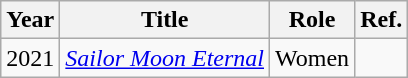<table class="wikitable sortable plainrowheaders">
<tr>
<th scope="col">Year</th>
<th scope="col">Title</th>
<th scope="col">Role</th>
<th scope="col" class="unsortable">Ref.</th>
</tr>
<tr>
<td>2021</td>
<td><em><a href='#'>Sailor Moon Eternal</a></em></td>
<td>Women</td>
<td></td>
</tr>
</table>
